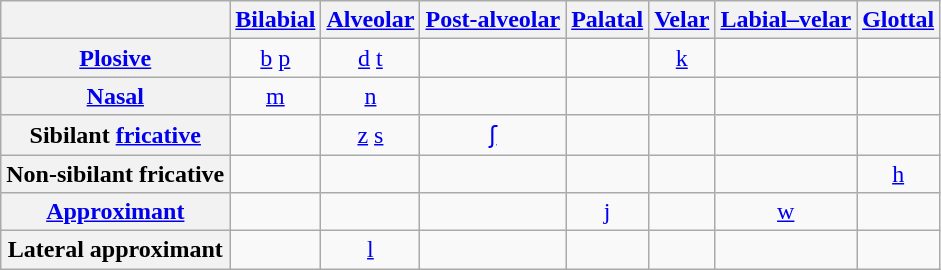<table class="wikitable" style="text-align:center">
<tr>
<th></th>
<th><a href='#'>Bilabial</a></th>
<th><a href='#'>Alveolar</a></th>
<th><a href='#'>Post-alveolar</a></th>
<th><a href='#'>Palatal</a></th>
<th><a href='#'>Velar</a></th>
<th><a href='#'>Labial–velar</a></th>
<th><a href='#'>Glottal</a></th>
</tr>
<tr>
<th><a href='#'>Plosive</a></th>
<td><a href='#'>b</a> <a href='#'>p</a></td>
<td><a href='#'>d</a> <a href='#'>t</a></td>
<td></td>
<td></td>
<td><a href='#'>k</a></td>
<td></td>
<td></td>
</tr>
<tr>
<th><a href='#'>Nasal</a></th>
<td><a href='#'>m</a></td>
<td><a href='#'>n</a></td>
<td></td>
<td></td>
<td></td>
<td></td>
<td></td>
</tr>
<tr>
<th>Sibilant <a href='#'>fricative</a></th>
<td></td>
<td><a href='#'>z</a> <a href='#'>s</a></td>
<td><a href='#'>ʃ</a></td>
<td></td>
<td></td>
<td></td>
<td></td>
</tr>
<tr>
<th>Non-sibilant fricative</th>
<td></td>
<td></td>
<td></td>
<td></td>
<td></td>
<td></td>
<td><a href='#'>h</a></td>
</tr>
<tr>
<th><a href='#'>Approximant</a></th>
<td></td>
<td></td>
<td></td>
<td><a href='#'>j</a></td>
<td></td>
<td><a href='#'>w</a></td>
<td></td>
</tr>
<tr>
<th>Lateral approximant</th>
<td></td>
<td><a href='#'>l</a></td>
<td></td>
<td></td>
<td></td>
<td></td>
<td></td>
</tr>
</table>
